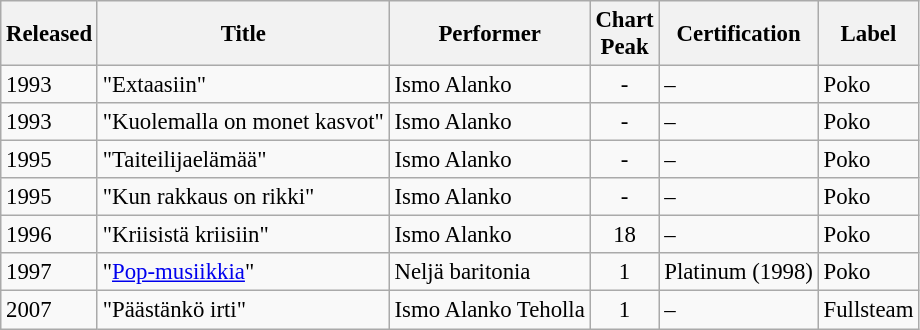<table class="wikitable" style="font-size: 95%;">
<tr>
<th>Released</th>
<th>Title</th>
<th>Performer</th>
<th>Chart <br>Peak</th>
<th>Certification</th>
<th>Label</th>
</tr>
<tr>
<td>1993</td>
<td>"Extaasiin"</td>
<td>Ismo Alanko</td>
<td align="center">-</td>
<td>–</td>
<td>Poko</td>
</tr>
<tr>
<td>1993</td>
<td>"Kuolemalla on monet kasvot"</td>
<td>Ismo Alanko</td>
<td align="center">-</td>
<td>–</td>
<td>Poko</td>
</tr>
<tr>
<td>1995</td>
<td>"Taiteilijaelämää"</td>
<td>Ismo Alanko</td>
<td align="center">-</td>
<td>–</td>
<td>Poko</td>
</tr>
<tr>
<td>1995</td>
<td>"Kun rakkaus on rikki"</td>
<td>Ismo Alanko</td>
<td align="center">-</td>
<td>–</td>
<td>Poko</td>
</tr>
<tr>
<td>1996</td>
<td>"Kriisistä kriisiin"</td>
<td>Ismo Alanko</td>
<td align="center">18</td>
<td>–</td>
<td>Poko</td>
</tr>
<tr>
<td>1997</td>
<td>"<a href='#'>Pop-musiikkia</a>"</td>
<td>Neljä baritonia</td>
<td align="center">1</td>
<td>Platinum (1998)</td>
<td>Poko</td>
</tr>
<tr>
<td>2007</td>
<td>"Päästänkö irti"</td>
<td>Ismo Alanko Teholla</td>
<td align="center">1</td>
<td>–</td>
<td>Fullsteam</td>
</tr>
</table>
